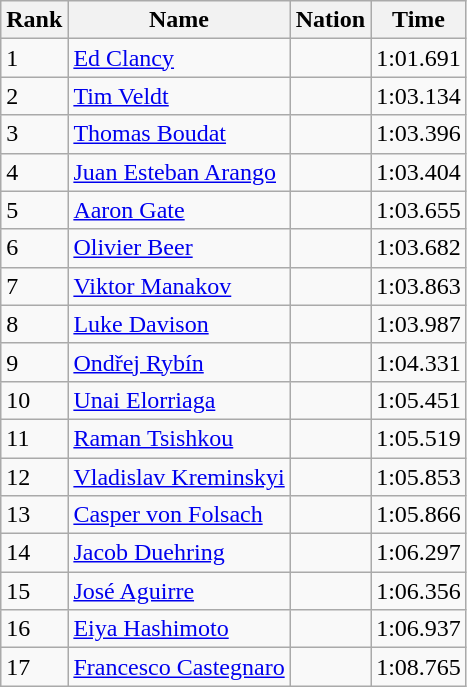<table class="wikitable sortable" style="text-align:left">
<tr>
<th>Rank</th>
<th>Name</th>
<th>Nation</th>
<th>Time</th>
</tr>
<tr>
<td>1</td>
<td><a href='#'>Ed Clancy</a></td>
<td></td>
<td>1:01.691</td>
</tr>
<tr>
<td>2</td>
<td><a href='#'>Tim Veldt</a></td>
<td></td>
<td>1:03.134</td>
</tr>
<tr>
<td>3</td>
<td><a href='#'>Thomas Boudat</a></td>
<td></td>
<td>1:03.396</td>
</tr>
<tr>
<td>4</td>
<td><a href='#'>Juan Esteban Arango</a></td>
<td></td>
<td>1:03.404</td>
</tr>
<tr>
<td>5</td>
<td><a href='#'>Aaron Gate</a></td>
<td></td>
<td>1:03.655</td>
</tr>
<tr>
<td>6</td>
<td><a href='#'>Olivier Beer</a></td>
<td></td>
<td>1:03.682</td>
</tr>
<tr>
<td>7</td>
<td><a href='#'>Viktor Manakov</a></td>
<td></td>
<td>1:03.863</td>
</tr>
<tr>
<td>8</td>
<td><a href='#'>Luke Davison</a></td>
<td></td>
<td>1:03.987</td>
</tr>
<tr>
<td>9</td>
<td><a href='#'>Ondřej Rybín</a></td>
<td></td>
<td>1:04.331</td>
</tr>
<tr>
<td>10</td>
<td><a href='#'>Unai Elorriaga</a></td>
<td></td>
<td>1:05.451</td>
</tr>
<tr>
<td>11</td>
<td><a href='#'>Raman Tsishkou</a></td>
<td></td>
<td>1:05.519</td>
</tr>
<tr>
<td>12</td>
<td><a href='#'>Vladislav Kreminskyi</a></td>
<td></td>
<td>1:05.853</td>
</tr>
<tr>
<td>13</td>
<td><a href='#'>Casper von Folsach</a></td>
<td></td>
<td>1:05.866</td>
</tr>
<tr>
<td>14</td>
<td><a href='#'>Jacob Duehring</a></td>
<td></td>
<td>1:06.297</td>
</tr>
<tr>
<td>15</td>
<td><a href='#'>José Aguirre</a></td>
<td></td>
<td>1:06.356</td>
</tr>
<tr>
<td>16</td>
<td><a href='#'>Eiya Hashimoto</a></td>
<td></td>
<td>1:06.937</td>
</tr>
<tr>
<td>17</td>
<td><a href='#'>Francesco Castegnaro</a></td>
<td></td>
<td>1:08.765</td>
</tr>
</table>
